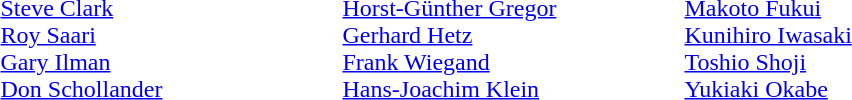<table>
<tr>
<td style="width:14em" valign=top><br><a href='#'>Steve Clark</a><br><a href='#'>Roy Saari</a><br><a href='#'>Gary Ilman</a><br><a href='#'>Don Schollander</a></td>
<td style="width:14em" valign=top><br><a href='#'>Horst-Günther Gregor</a><br><a href='#'>Gerhard Hetz</a><br><a href='#'>Frank Wiegand</a><br><a href='#'>Hans-Joachim Klein</a></td>
<td style="width:14em" valign=top><br><a href='#'>Makoto Fukui</a><br><a href='#'>Kunihiro Iwasaki</a><br><a href='#'>Toshio Shoji</a><br><a href='#'>Yukiaki Okabe</a></td>
</tr>
</table>
